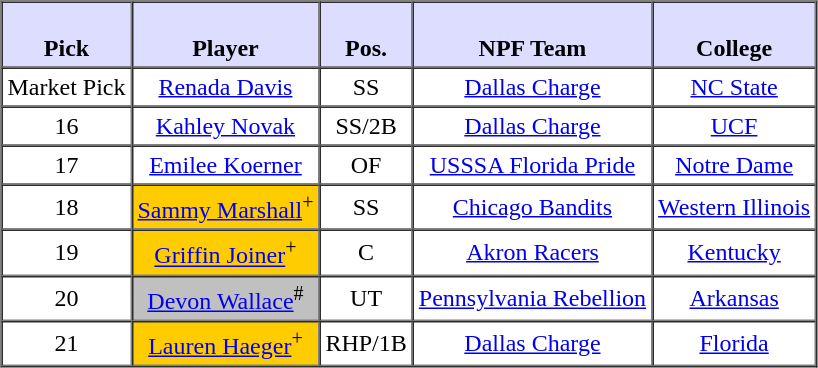<table border="1" cellpadding="3" cellspacing="0" style="text-align:center;">
<tr>
<th style="background:#ddf;"><br>Pick</th>
<th style="background:#ddf;"><br>Player</th>
<th style="background:#ddf;"><br>Pos.</th>
<th style="background:#ddf;"><br>NPF Team</th>
<th style="background:#ddf;"><br>College</th>
</tr>
<tr>
<td>Market Pick</td>
<td><a href='#'>Renada Davis</a></td>
<td>SS</td>
<td><a href='#'>Dallas Charge</a></td>
<td><a href='#'>NC State</a></td>
</tr>
<tr>
<td>16</td>
<td><a href='#'>Kahley Novak</a></td>
<td>SS/2B</td>
<td><a href='#'>Dallas Charge</a></td>
<td><a href='#'>UCF</a></td>
</tr>
<tr>
<td>17</td>
<td><a href='#'>Emilee Koerner</a></td>
<td>OF</td>
<td><a href='#'>USSSA Florida Pride</a></td>
<td><a href='#'>Notre Dame</a></td>
</tr>
<tr>
<td>18</td>
<td style="background:#FFCC00;"><a href='#'>Sammy Marshall</a><sup>+</sup></td>
<td>SS</td>
<td><a href='#'>Chicago Bandits</a></td>
<td><a href='#'>Western Illinois</a></td>
</tr>
<tr>
<td>19</td>
<td style="background:#FFCC00;"><a href='#'>Griffin Joiner</a><sup>+</sup></td>
<td>C</td>
<td><a href='#'>Akron Racers</a></td>
<td><a href='#'>Kentucky</a></td>
</tr>
<tr>
<td>20</td>
<td style="background:#C0C0C0;"><a href='#'>Devon Wallace</a><sup>#</sup></td>
<td>UT</td>
<td><a href='#'>Pennsylvania Rebellion</a></td>
<td><a href='#'>Arkansas</a></td>
</tr>
<tr>
<td>21</td>
<td style="background:#FFCC00;"><a href='#'>Lauren Haeger</a><sup>+</sup></td>
<td>RHP/1B</td>
<td><a href='#'>Dallas Charge</a></td>
<td><a href='#'>Florida</a></td>
</tr>
</table>
